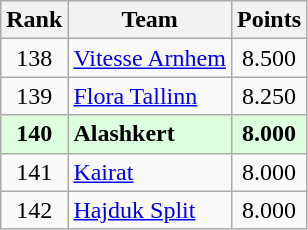<table class="wikitable" style="text-align: center;">
<tr>
<th>Rank</th>
<th>Team</th>
<th>Points</th>
</tr>
<tr>
<td>138</td>
<td align=left> <a href='#'>Vitesse Arnhem</a></td>
<td>8.500</td>
</tr>
<tr>
<td>139</td>
<td align=left> <a href='#'>Flora Tallinn</a></td>
<td>8.250</td>
</tr>
<tr bgcolor="#ddffdd" style="font-weight:bold">
<td>140</td>
<td align=left> <strong>Alashkert</strong></td>
<td>8.000</td>
</tr>
<tr>
<td>141</td>
<td align=left> <a href='#'>Kairat</a></td>
<td>8.000</td>
</tr>
<tr>
<td>142</td>
<td align=left> <a href='#'>Hajduk Split</a></td>
<td>8.000</td>
</tr>
</table>
